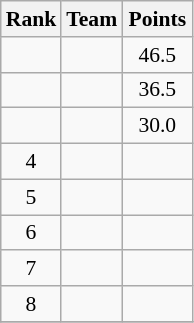<table class="wikitable" style="text-align:center; font-size:90%;">
<tr>
<th>Rank</th>
<th>Team</th>
<th width=40px>Points</th>
</tr>
<tr>
<td></td>
<td align=left></td>
<td>46.5</td>
</tr>
<tr>
<td></td>
<td align=left></td>
<td>36.5</td>
</tr>
<tr>
<td></td>
<td align=left></td>
<td>30.0</td>
</tr>
<tr>
<td>4</td>
<td align=left></td>
<td></td>
</tr>
<tr>
<td>5</td>
<td align=left></td>
<td></td>
</tr>
<tr>
<td>6</td>
<td align=left></td>
<td></td>
</tr>
<tr>
<td>7</td>
<td align=left></td>
<td></td>
</tr>
<tr>
<td>8</td>
<td align=left><strong></strong></td>
<td></td>
</tr>
<tr>
</tr>
</table>
